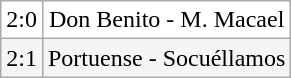<table class="wikitable">
<tr align=center bgcolor=white>
<td>2:0</td>
<td>Don Benito - M. Macael</td>
</tr>
<tr align=center bgcolor=#F5F5F5>
<td>2:1</td>
<td>Portuense - Socuéllamos</td>
</tr>
</table>
